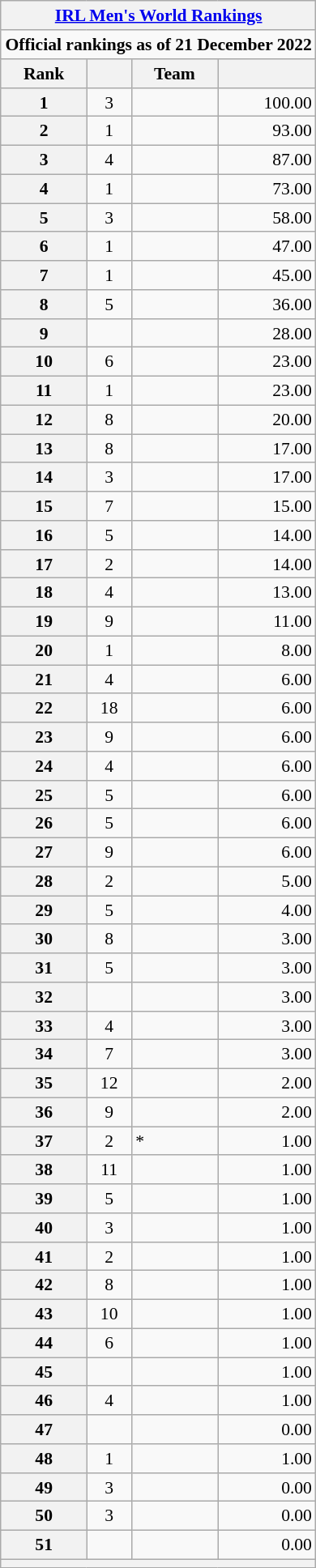<table class="wikitable" style="text-align:center; font-size: 90%; float: left; margin-left: 1em;">
<tr>
<th colspan="4"><a href='#'>IRL Men's World Rankings</a></th>
</tr>
<tr>
<td colspan=4 style="text-align:center;"><strong>Official rankings as of 21 December 2022</strong></td>
</tr>
<tr>
<th>Rank</th>
<th></th>
<th>Team</th>
<th></th>
</tr>
<tr>
<th>1</th>
<td> 3</td>
<td style="text-align:left;"></td>
<td style="text-align:right;">100.00</td>
</tr>
<tr>
<th>2</th>
<td> 1</td>
<td style="text-align:left;"></td>
<td style="text-align:right;">93.00</td>
</tr>
<tr>
<th>3</th>
<td> 4</td>
<td style="text-align:left;"></td>
<td style="text-align:right;">87.00</td>
</tr>
<tr>
<th>4</th>
<td> 1</td>
<td style="text-align:left;"></td>
<td style="text-align:right;">73.00</td>
</tr>
<tr>
<th>5</th>
<td> 3</td>
<td style="text-align:left;"></td>
<td style="text-align:right;">58.00</td>
</tr>
<tr>
<th>6</th>
<td> 1</td>
<td style="text-align:left;"></td>
<td style="text-align:right;">47.00</td>
</tr>
<tr>
<th>7</th>
<td> 1</td>
<td style="text-align:left;"></td>
<td style="text-align:right;">45.00</td>
</tr>
<tr>
<th>8</th>
<td> 5</td>
<td style="text-align:left;"></td>
<td style="text-align:right;">36.00</td>
</tr>
<tr>
<th>9</th>
<td></td>
<td style="text-align:left;"></td>
<td style="text-align:right;">28.00</td>
</tr>
<tr>
<th>10</th>
<td> 6</td>
<td style="text-align:left;"></td>
<td style="text-align:right;">23.00</td>
</tr>
<tr>
<th>11</th>
<td> 1</td>
<td style="text-align:left;"></td>
<td style="text-align:right;">23.00</td>
</tr>
<tr>
<th>12</th>
<td> 8</td>
<td style="text-align:left;"></td>
<td style="text-align:right;">20.00</td>
</tr>
<tr>
<th>13</th>
<td> 8</td>
<td style="text-align:left;"></td>
<td style="text-align:right;">17.00</td>
</tr>
<tr>
<th>14</th>
<td> 3</td>
<td style="text-align:left;"></td>
<td style="text-align:right;">17.00</td>
</tr>
<tr>
<th>15</th>
<td> 7</td>
<td style="text-align:left;"></td>
<td style="text-align:right;">15.00</td>
</tr>
<tr>
<th>16</th>
<td> 5</td>
<td style="text-align:left;"></td>
<td style="text-align:right;">14.00</td>
</tr>
<tr>
<th>17</th>
<td> 2</td>
<td style="text-align:left;"></td>
<td style="text-align:right;">14.00</td>
</tr>
<tr>
<th>18</th>
<td> 4</td>
<td style="text-align:left;"></td>
<td style="text-align:right;">13.00</td>
</tr>
<tr>
<th>19</th>
<td> 9</td>
<td style="text-align:left;"></td>
<td style="text-align:right;">11.00</td>
</tr>
<tr>
<th>20</th>
<td> 1</td>
<td style="text-align:left;"></td>
<td style="text-align:right;">8.00</td>
</tr>
<tr>
<th>21</th>
<td> 4</td>
<td style="text-align:left;"></td>
<td style="text-align:right;">6.00</td>
</tr>
<tr>
<th>22</th>
<td> 18</td>
<td style="text-align:left;"></td>
<td style="text-align:right;">6.00</td>
</tr>
<tr>
<th>23</th>
<td> 9</td>
<td style="text-align:left;"></td>
<td style="text-align:right;">6.00</td>
</tr>
<tr>
<th>24</th>
<td> 4</td>
<td style="text-align:left;"></td>
<td style="text-align:right;">6.00</td>
</tr>
<tr>
<th>25</th>
<td> 5</td>
<td style="text-align:left;"></td>
<td style="text-align:right;">6.00</td>
</tr>
<tr>
<th>26</th>
<td> 5</td>
<td style="text-align:left;"></td>
<td style="text-align:right;">6.00</td>
</tr>
<tr>
<th>27</th>
<td> 9</td>
<td style="text-align:left;"></td>
<td style="text-align:right;">6.00</td>
</tr>
<tr>
<th>28</th>
<td> 2</td>
<td style="text-align:left;"></td>
<td style="text-align:right;">5.00</td>
</tr>
<tr>
<th>29</th>
<td> 5</td>
<td style="text-align:left;"></td>
<td style="text-align:right;">4.00</td>
</tr>
<tr>
<th>30</th>
<td> 8</td>
<td style="text-align:left;"></td>
<td style="text-align:right;">3.00</td>
</tr>
<tr>
<th>31</th>
<td> 5</td>
<td style="text-align:left;"></td>
<td style="text-align:right;">3.00</td>
</tr>
<tr>
<th>32</th>
<td></td>
<td style="text-align:left;"></td>
<td style="text-align:right;">3.00</td>
</tr>
<tr>
<th>33</th>
<td> 4</td>
<td style="text-align:left;"></td>
<td style="text-align:right;">3.00</td>
</tr>
<tr>
<th>34</th>
<td> 7</td>
<td style="text-align:left;"></td>
<td style="text-align:right;">3.00</td>
</tr>
<tr>
<th>35</th>
<td> 12</td>
<td style="text-align:left;"></td>
<td style="text-align:right;">2.00</td>
</tr>
<tr>
<th>36</th>
<td> 9</td>
<td style="text-align:left;"></td>
<td style="text-align:right;">2.00</td>
</tr>
<tr>
<th>37</th>
<td> 2</td>
<td style="text-align:left;">*</td>
<td style="text-align:right;">1.00</td>
</tr>
<tr>
<th>38</th>
<td> 11</td>
<td style="text-align:left;"></td>
<td style="text-align:right;">1.00</td>
</tr>
<tr>
<th>39</th>
<td> 5</td>
<td style="text-align:left;"></td>
<td style="text-align:right;">1.00</td>
</tr>
<tr>
<th>40</th>
<td> 3</td>
<td style="text-align:left;"></td>
<td style="text-align:right;">1.00</td>
</tr>
<tr>
<th>41</th>
<td> 2</td>
<td style="text-align:left;"></td>
<td style="text-align:right;">1.00</td>
</tr>
<tr>
<th>42</th>
<td> 8</td>
<td style="text-align:left;"></td>
<td style="text-align:right;">1.00</td>
</tr>
<tr>
<th>43</th>
<td> 10</td>
<td style="text-align:left;"></td>
<td style="text-align:right;">1.00</td>
</tr>
<tr>
<th>44</th>
<td> 6</td>
<td style="text-align:left;"></td>
<td style="text-align:right;">1.00</td>
</tr>
<tr>
<th>45</th>
<td></td>
<td style="text-align:left;"></td>
<td style="text-align:right;">1.00</td>
</tr>
<tr>
<th>46</th>
<td> 4</td>
<td style="text-align:left;"></td>
<td style="text-align:right;">1.00</td>
</tr>
<tr>
<th>47</th>
<td></td>
<td style="text-align:left;"></td>
<td style="text-align:right;">0.00</td>
</tr>
<tr>
<th>48</th>
<td> 1</td>
<td style="text-align:left;"></td>
<td style="text-align:right;">1.00</td>
</tr>
<tr>
<th>49</th>
<td> 3</td>
<td style="text-align:left;"></td>
<td style="text-align:right;">0.00</td>
</tr>
<tr>
<th>50</th>
<td> 3</td>
<td style="text-align:left;"></td>
<td style="text-align:right;">0.00</td>
</tr>
<tr>
<th>51</th>
<td></td>
<td style="text-align:left;"></td>
<td style="text-align:right;">0.00</td>
</tr>
<tr>
<th colspan=4></th>
</tr>
</table>
